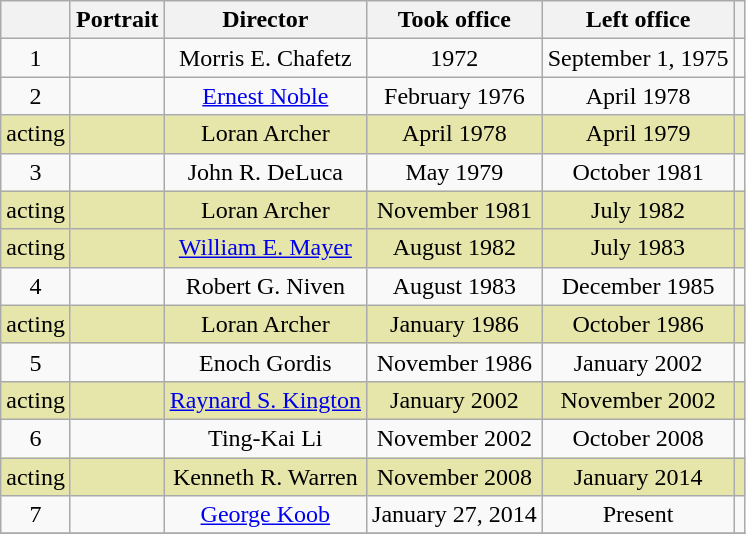<table class=wikitable style="text-align:center">
<tr>
<th></th>
<th>Portrait</th>
<th>Director</th>
<th>Took office</th>
<th>Left office</th>
<th></th>
</tr>
<tr>
<td>1</td>
<td></td>
<td>Morris E. Chafetz</td>
<td>1972</td>
<td>September 1, 1975</td>
<td></td>
</tr>
<tr>
<td>2</td>
<td></td>
<td><a href='#'>Ernest Noble</a></td>
<td>February 1976</td>
<td>April 1978</td>
<td></td>
</tr>
<tr bgcolor="#e6e6aa">
<td>acting</td>
<td></td>
<td>Loran Archer</td>
<td>April 1978</td>
<td>April 1979</td>
<td></td>
</tr>
<tr>
<td>3</td>
<td></td>
<td>John R. DeLuca</td>
<td>May 1979</td>
<td>October 1981</td>
<td></td>
</tr>
<tr bgcolor="#e6e6aa">
<td>acting</td>
<td></td>
<td>Loran Archer</td>
<td>November 1981</td>
<td>July 1982</td>
<td></td>
</tr>
<tr bgcolor="#e6e6aa">
<td>acting</td>
<td></td>
<td><a href='#'>William E. Mayer</a></td>
<td>August 1982</td>
<td>July 1983</td>
<td></td>
</tr>
<tr>
<td>4</td>
<td></td>
<td>Robert G. Niven</td>
<td>August 1983</td>
<td>December 1985</td>
<td></td>
</tr>
<tr bgcolor="#e6e6aa">
<td>acting</td>
<td></td>
<td>Loran Archer</td>
<td>January 1986</td>
<td>October 1986</td>
<td></td>
</tr>
<tr>
<td>5</td>
<td></td>
<td>Enoch Gordis</td>
<td>November 1986</td>
<td>January 2002</td>
<td></td>
</tr>
<tr bgcolor="#e6e6aa">
<td>acting</td>
<td></td>
<td><a href='#'>Raynard S. Kington</a></td>
<td>January 2002</td>
<td>November 2002</td>
<td></td>
</tr>
<tr>
<td>6</td>
<td></td>
<td>Ting-Kai Li</td>
<td>November 2002</td>
<td>October 2008</td>
<td></td>
</tr>
<tr bgcolor="#e6e6aa">
<td>acting</td>
<td></td>
<td>Kenneth R. Warren</td>
<td>November 2008</td>
<td>January 2014</td>
<td></td>
</tr>
<tr>
<td>7</td>
<td></td>
<td><a href='#'>George Koob</a></td>
<td>January 27, 2014</td>
<td>Present</td>
<td></td>
</tr>
<tr>
</tr>
</table>
